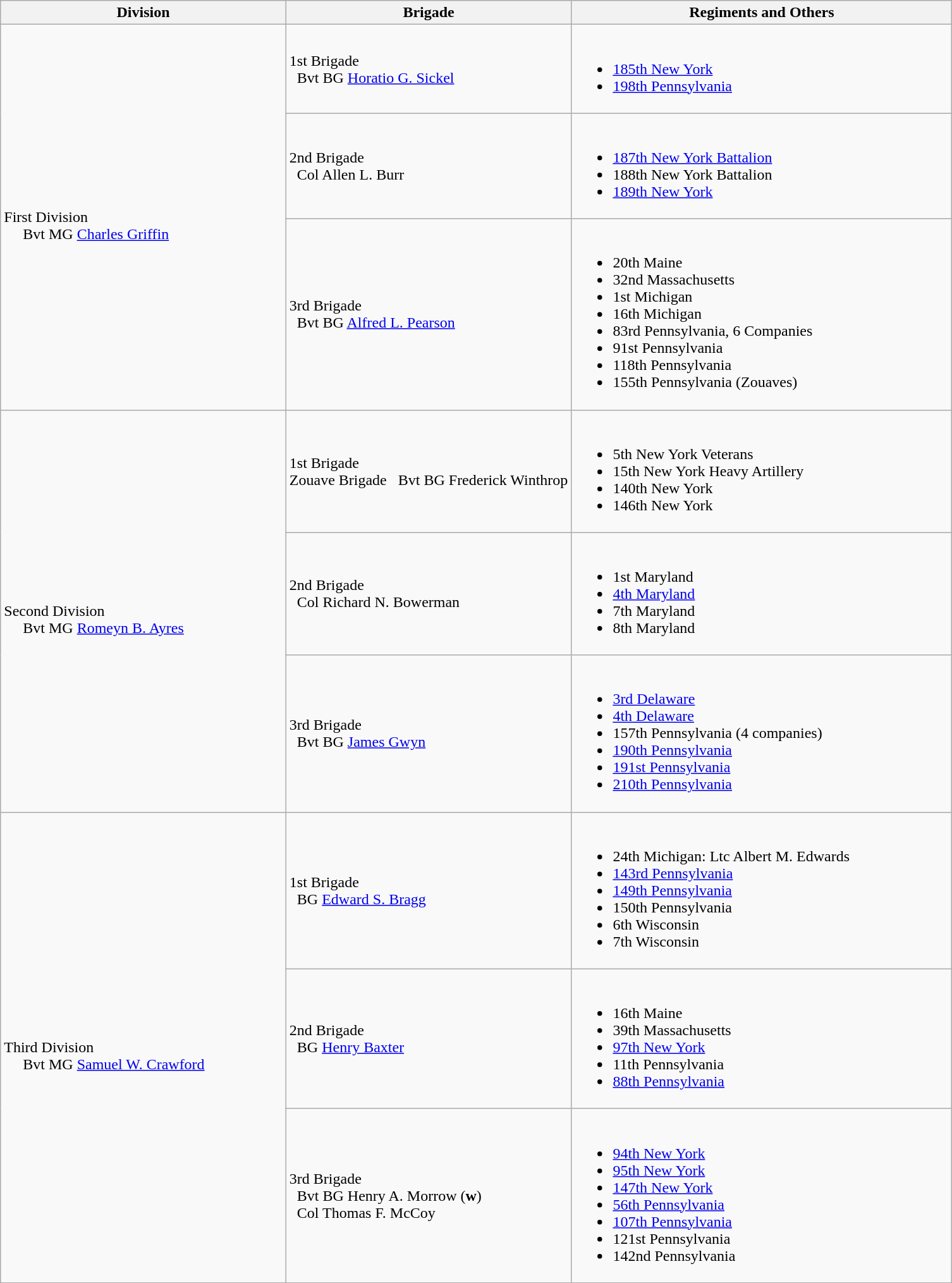<table class="wikitable">
<tr>
<th width=30%>Division</th>
<th width=30%>Brigade</th>
<th>Regiments and Others</th>
</tr>
<tr>
<td rowspan=3><br>First Division
<br>    
Bvt MG <a href='#'>Charles Griffin</a></td>
<td>1st Brigade<br>  Bvt BG <a href='#'>Horatio G. Sickel</a></td>
<td><br><ul><li><a href='#'>185th New York</a></li><li><a href='#'>198th Pennsylvania</a></li></ul></td>
</tr>
<tr>
<td>2nd Brigade<br>  Col Allen L. Burr</td>
<td><br><ul><li><a href='#'>187th New York Battalion</a></li><li>188th New York Battalion</li><li><a href='#'>189th New York</a></li></ul></td>
</tr>
<tr>
<td>3rd Brigade<br>  Bvt BG <a href='#'>Alfred L. Pearson</a></td>
<td><br><ul><li>20th Maine</li><li>32nd Massachusetts</li><li>1st Michigan</li><li>16th Michigan</li><li>83rd Pennsylvania, 6 Companies</li><li>91st Pennsylvania</li><li>118th Pennsylvania</li><li>155th Pennsylvania (Zouaves)</li></ul></td>
</tr>
<tr>
<td rowspan=3><br>Second Division
<br>    
Bvt MG <a href='#'>Romeyn B. Ayres</a></td>
<td>1st Brigade<br>Zouave Brigade  
  Bvt BG Frederick Winthrop</td>
<td><br><ul><li>5th New York Veterans</li><li>15th New York Heavy Artillery</li><li>140th New York</li><li>146th New York</li></ul></td>
</tr>
<tr>
<td>2nd Brigade<br>  Col Richard N. Bowerman</td>
<td><br><ul><li>1st Maryland</li><li><a href='#'>4th Maryland</a></li><li>7th Maryland</li><li>8th Maryland</li></ul></td>
</tr>
<tr>
<td>3rd Brigade<br>  Bvt BG <a href='#'>James Gwyn</a></td>
<td><br><ul><li><a href='#'>3rd Delaware</a></li><li><a href='#'>4th Delaware</a></li><li>157th Pennsylvania (4 companies)</li><li><a href='#'>190th Pennsylvania</a></li><li><a href='#'>191st Pennsylvania</a></li><li><a href='#'>210th Pennsylvania</a></li></ul></td>
</tr>
<tr>
<td rowspan=3><br>Third Division
<br>    
Bvt MG <a href='#'>Samuel W. Crawford</a></td>
<td>1st Brigade<br>  BG <a href='#'>Edward S. Bragg</a></td>
<td><br><ul><li>24th Michigan: Ltc Albert M. Edwards</li><li><a href='#'>143rd Pennsylvania</a></li><li><a href='#'>149th Pennsylvania</a></li><li>150th Pennsylvania</li><li>6th Wisconsin</li><li>7th Wisconsin</li></ul></td>
</tr>
<tr>
<td>2nd Brigade<br>  BG <a href='#'>Henry Baxter</a></td>
<td><br><ul><li>16th Maine</li><li>39th Massachusetts</li><li><a href='#'>97th New York</a></li><li>11th Pennsylvania</li><li><a href='#'>88th Pennsylvania</a></li></ul></td>
</tr>
<tr>
<td>3rd Brigade<br>  Bvt BG Henry A. Morrow (<strong>w</strong>)<br>
  Col Thomas F. McCoy</td>
<td><br><ul><li><a href='#'>94th New York</a></li><li><a href='#'>95th New York</a></li><li><a href='#'>147th New York</a></li><li><a href='#'>56th Pennsylvania</a></li><li><a href='#'>107th Pennsylvania</a></li><li>121st Pennsylvania</li><li>142nd Pennsylvania</li></ul></td>
</tr>
</table>
